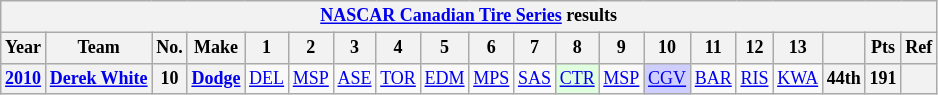<table class="wikitable" style="text-align:center; font-size:75%">
<tr>
<th colspan=20><a href='#'>NASCAR Canadian Tire Series</a> results</th>
</tr>
<tr>
<th>Year</th>
<th>Team</th>
<th>No.</th>
<th>Make</th>
<th>1</th>
<th>2</th>
<th>3</th>
<th>4</th>
<th>5</th>
<th>6</th>
<th>7</th>
<th>8</th>
<th>9</th>
<th>10</th>
<th>11</th>
<th>12</th>
<th>13</th>
<th></th>
<th>Pts</th>
<th>Ref</th>
</tr>
<tr>
<th><a href='#'>2010</a></th>
<th><a href='#'>Derek White</a></th>
<th>10</th>
<th><a href='#'>Dodge</a></th>
<td><a href='#'>DEL</a></td>
<td><a href='#'>MSP</a></td>
<td><a href='#'>ASE</a></td>
<td><a href='#'>TOR</a></td>
<td><a href='#'>EDM</a></td>
<td><a href='#'>MPS</a></td>
<td><a href='#'>SAS</a></td>
<td style="background:#DFFFDF;"><a href='#'>CTR</a><br></td>
<td><a href='#'>MSP</a></td>
<td style="background:#CFCFFF;"><a href='#'>CGV</a><br></td>
<td><a href='#'>BAR</a></td>
<td><a href='#'>RIS</a></td>
<td><a href='#'>KWA</a></td>
<th>44th</th>
<th>191</th>
<th></th>
</tr>
</table>
